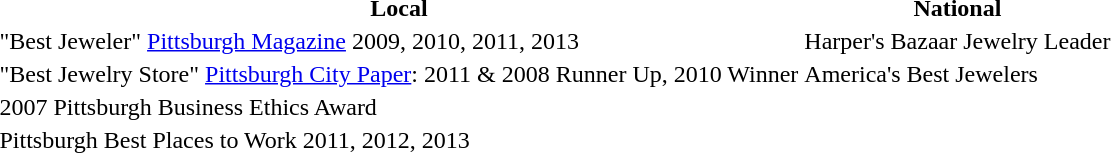<table>
<tr>
<th>Local</th>
<th>National</th>
</tr>
<tr>
<td>"Best Jeweler" <a href='#'>Pittsburgh Magazine</a> 2009, 2010, 2011, 2013 </td>
<td>Harper's Bazaar Jewelry Leader </td>
</tr>
<tr>
<td>"Best Jewelry Store" <a href='#'>Pittsburgh City Paper</a>: 2011 & 2008 Runner Up, 2010 Winner </td>
<td>America's Best Jewelers </td>
</tr>
<tr>
<td>2007 Pittsburgh Business Ethics Award </td>
<td></td>
</tr>
<tr>
<td>Pittsburgh Best Places to Work 2011, 2012, 2013 </td>
<td></td>
</tr>
</table>
